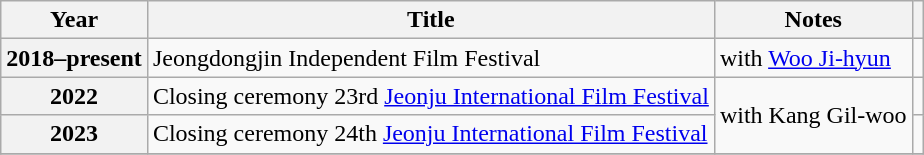<table class="wikitable plainrowheaders">
<tr>
<th scope="col">Year</th>
<th scope="col">Title</th>
<th scope="col">Notes</th>
<th scope="col" class="unsortable"></th>
</tr>
<tr>
<th scope="row">2018–present</th>
<td>Jeongdongjin Independent Film Festival</td>
<td>with <a href='#'>Woo Ji-hyun</a></td>
<td></td>
</tr>
<tr>
<th scope="row">2022</th>
<td>Closing ceremony 23rd <a href='#'>Jeonju International Film Festival</a></td>
<td rowspan="2">with Kang Gil-woo</td>
<td></td>
</tr>
<tr>
<th scope="row">2023</th>
<td>Closing ceremony 24th <a href='#'>Jeonju International Film Festival</a></td>
<td></td>
</tr>
<tr>
</tr>
</table>
